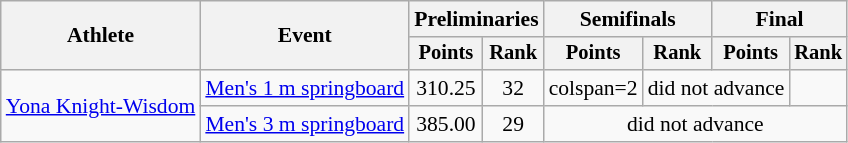<table class=wikitable style="font-size:90%;">
<tr>
<th rowspan="2">Athlete</th>
<th rowspan="2">Event</th>
<th colspan="2">Preliminaries</th>
<th colspan="2">Semifinals</th>
<th colspan="2">Final</th>
</tr>
<tr style="font-size:95%">
<th>Points</th>
<th>Rank</th>
<th>Points</th>
<th>Rank</th>
<th>Points</th>
<th>Rank</th>
</tr>
<tr align=center>
<td align=left rowspan=2><a href='#'>Yona Knight-Wisdom</a></td>
<td align=left><a href='#'>Men's 1 m springboard</a></td>
<td>310.25</td>
<td>32</td>
<td>colspan=2 </td>
<td colspan=2>did not advance</td>
</tr>
<tr align=center>
<td align=left><a href='#'>Men's 3 m springboard</a></td>
<td>385.00</td>
<td>29</td>
<td colspan=4>did not advance</td>
</tr>
</table>
